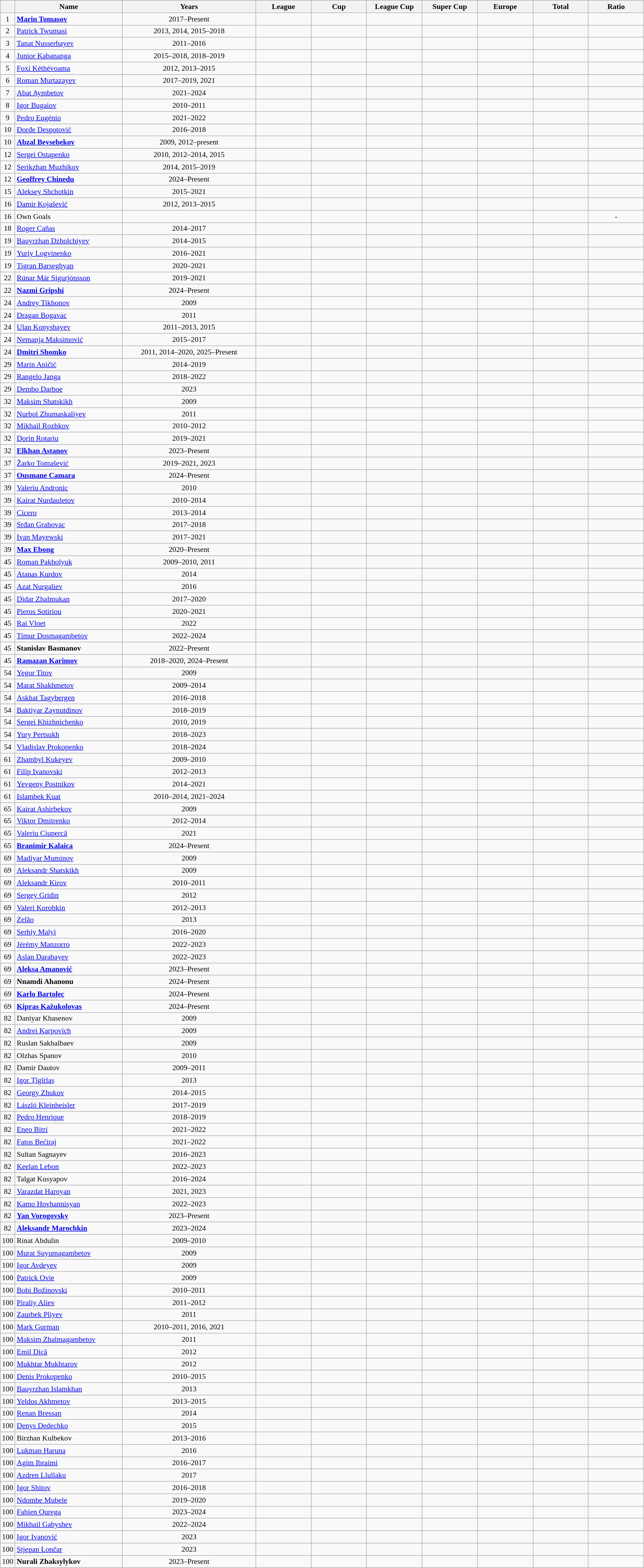<table class="wikitable sortable"  style="text-align:center; font-size:90%; ">
<tr>
<th width=20px></th>
<th width=200px>Name</th>
<th width=250px>Years</th>
<th width=100px>League</th>
<th width=100px>Cup</th>
<th width=100px>League Cup</th>
<th width=100px>Super Cup</th>
<th width=100px>Europe</th>
<th width=100px>Total</th>
<th width=100px>Ratio</th>
</tr>
<tr>
<td>1</td>
<td align="left"> <strong><a href='#'>Marin Tomasov</a></strong></td>
<td>2017–Present</td>
<td></td>
<td></td>
<td></td>
<td></td>
<td></td>
<td></td>
<td></td>
</tr>
<tr>
<td>2</td>
<td align="left"> <a href='#'>Patrick Twumasi</a></td>
<td>2013, 2014, 2015–2018</td>
<td></td>
<td></td>
<td></td>
<td></td>
<td></td>
<td></td>
<td></td>
</tr>
<tr>
<td>3</td>
<td align="left"> <a href='#'>Tanat Nusserbayev</a></td>
<td>2011–2016</td>
<td></td>
<td></td>
<td></td>
<td></td>
<td></td>
<td></td>
<td></td>
</tr>
<tr>
<td>4</td>
<td align="left"> <a href='#'>Junior Kabananga</a></td>
<td>2015–2018, 2018–2019</td>
<td></td>
<td></td>
<td></td>
<td></td>
<td></td>
<td></td>
<td></td>
</tr>
<tr>
<td>5</td>
<td align="left"> <a href='#'>Foxi Kéthévoama</a></td>
<td>2012, 2013–2015</td>
<td></td>
<td></td>
<td></td>
<td></td>
<td></td>
<td></td>
<td></td>
</tr>
<tr>
<td>6</td>
<td align="left"> <a href='#'>Roman Murtazayev</a></td>
<td>2017–2019, 2021</td>
<td></td>
<td></td>
<td></td>
<td></td>
<td></td>
<td></td>
<td></td>
</tr>
<tr>
<td>7</td>
<td align="left"> <a href='#'>Abat Aymbetov</a></td>
<td>2021–2024</td>
<td></td>
<td></td>
<td></td>
<td></td>
<td></td>
<td></td>
<td></td>
</tr>
<tr>
<td>8</td>
<td align="left"> <a href='#'>Igor Bugaiov</a></td>
<td>2010–2011</td>
<td></td>
<td></td>
<td></td>
<td></td>
<td></td>
<td></td>
<td></td>
</tr>
<tr>
<td>9</td>
<td align="left"> <a href='#'>Pedro Eugénio</a></td>
<td>2021–2022</td>
<td></td>
<td></td>
<td></td>
<td></td>
<td></td>
<td></td>
<td></td>
</tr>
<tr>
<td>10</td>
<td align="left"> <a href='#'>Đorđe Despotović</a></td>
<td>2016–2018</td>
<td></td>
<td></td>
<td></td>
<td></td>
<td></td>
<td></td>
<td></td>
</tr>
<tr>
<td>10</td>
<td align="left"> <strong><a href='#'>Abzal Beysebekov</a></strong></td>
<td>2009, 2012–present</td>
<td></td>
<td></td>
<td></td>
<td></td>
<td></td>
<td></td>
<td></td>
</tr>
<tr>
<td>12</td>
<td align="left"> <a href='#'>Sergei Ostapenko</a></td>
<td>2010, 2012–2014, 2015</td>
<td></td>
<td></td>
<td></td>
<td></td>
<td></td>
<td></td>
<td></td>
</tr>
<tr>
<td>12</td>
<td align="left"> <a href='#'>Serikzhan Muzhikov</a></td>
<td>2014, 2015–2019</td>
<td></td>
<td></td>
<td></td>
<td></td>
<td></td>
<td></td>
<td></td>
</tr>
<tr>
<td>12</td>
<td align="left"> <strong><a href='#'>Geoffrey Chinedu</a></strong></td>
<td>2024–Present</td>
<td></td>
<td></td>
<td></td>
<td></td>
<td></td>
<td></td>
<td></td>
</tr>
<tr>
<td>15</td>
<td align="left"> <a href='#'>Aleksey Shchotkin</a></td>
<td>2015–2021</td>
<td></td>
<td></td>
<td></td>
<td></td>
<td></td>
<td></td>
<td></td>
</tr>
<tr>
<td>16</td>
<td align="left"> <a href='#'>Damir Kojašević</a></td>
<td>2012, 2013–2015</td>
<td></td>
<td></td>
<td></td>
<td></td>
<td></td>
<td></td>
<td></td>
</tr>
<tr>
<td>16</td>
<td align="left">Own Goals</td>
<td></td>
<td></td>
<td></td>
<td></td>
<td></td>
<td></td>
<td></td>
<td>-</td>
</tr>
<tr>
<td>18</td>
<td align="left"> <a href='#'>Roger Cañas</a></td>
<td>2014–2017</td>
<td></td>
<td></td>
<td></td>
<td></td>
<td></td>
<td></td>
<td></td>
</tr>
<tr>
<td>19</td>
<td align="left"> <a href='#'>Bauyrzhan Dzholchiyev</a></td>
<td>2014–2015</td>
<td></td>
<td></td>
<td></td>
<td></td>
<td></td>
<td></td>
<td></td>
</tr>
<tr>
<td>19</td>
<td align="left"> <a href='#'>Yuriy Logvinenko</a></td>
<td>2016–2021</td>
<td></td>
<td></td>
<td></td>
<td></td>
<td></td>
<td></td>
<td></td>
</tr>
<tr>
<td>19</td>
<td align="left"> <a href='#'>Tigran Barseghyan</a></td>
<td>2020–2021</td>
<td></td>
<td></td>
<td></td>
<td></td>
<td></td>
<td></td>
<td></td>
</tr>
<tr>
<td>22</td>
<td align="left"> <a href='#'>Rúnar Már Sigurjónsson</a></td>
<td>2019–2021</td>
<td></td>
<td></td>
<td></td>
<td></td>
<td></td>
<td></td>
<td></td>
</tr>
<tr>
<td>22</td>
<td align="left"> <strong><a href='#'>Nazmi Gripshi</a></strong></td>
<td>2024–Present</td>
<td></td>
<td></td>
<td></td>
<td></td>
<td></td>
<td></td>
<td></td>
</tr>
<tr>
<td>24</td>
<td align="left"> <a href='#'>Andrey Tikhonov</a></td>
<td>2009</td>
<td></td>
<td></td>
<td></td>
<td></td>
<td></td>
<td></td>
<td></td>
</tr>
<tr>
<td>24</td>
<td align="left"> <a href='#'>Dragan Bogavac</a></td>
<td>2011</td>
<td></td>
<td></td>
<td></td>
<td></td>
<td></td>
<td></td>
<td></td>
</tr>
<tr>
<td>24</td>
<td align="left"> <a href='#'>Ulan Konysbayev</a></td>
<td>2011–2013, 2015</td>
<td></td>
<td></td>
<td></td>
<td></td>
<td></td>
<td></td>
<td></td>
</tr>
<tr>
<td>24</td>
<td align="left"> <a href='#'>Nemanja Maksimović</a></td>
<td>2015–2017</td>
<td></td>
<td></td>
<td></td>
<td></td>
<td></td>
<td></td>
<td></td>
</tr>
<tr>
<td>24</td>
<td align="left"> <strong><a href='#'>Dmitri Shomko</a></strong></td>
<td>2011, 2014–2020, 2025–Present</td>
<td></td>
<td></td>
<td></td>
<td></td>
<td></td>
<td></td>
<td></td>
</tr>
<tr>
<td>29</td>
<td align="left"> <a href='#'>Marin Aničić</a></td>
<td>2014–2019</td>
<td></td>
<td></td>
<td></td>
<td></td>
<td></td>
<td></td>
<td></td>
</tr>
<tr>
<td>29</td>
<td align="left"> <a href='#'>Rangelo Janga</a></td>
<td>2018–2022</td>
<td></td>
<td></td>
<td></td>
<td></td>
<td></td>
<td></td>
<td></td>
</tr>
<tr>
<td>29</td>
<td align="left"> <a href='#'>Dembo Darboe</a></td>
<td>2023</td>
<td></td>
<td></td>
<td></td>
<td></td>
<td></td>
<td></td>
<td></td>
</tr>
<tr>
<td>32</td>
<td align="left"> <a href='#'>Maksim Shatskikh</a></td>
<td>2009</td>
<td></td>
<td></td>
<td></td>
<td></td>
<td></td>
<td></td>
<td></td>
</tr>
<tr>
<td>32</td>
<td align="left"> <a href='#'>Nurbol Zhumaskaliyev</a></td>
<td>2011</td>
<td></td>
<td></td>
<td></td>
<td></td>
<td></td>
<td></td>
<td></td>
</tr>
<tr>
<td>32</td>
<td align="left"> <a href='#'>Mikhail Rozhkov</a></td>
<td>2010–2012</td>
<td></td>
<td></td>
<td></td>
<td></td>
<td></td>
<td></td>
<td></td>
</tr>
<tr>
<td>32</td>
<td align="left"> <a href='#'>Dorin Rotariu</a></td>
<td>2019–2021</td>
<td></td>
<td></td>
<td></td>
<td></td>
<td></td>
<td></td>
<td></td>
</tr>
<tr>
<td>32</td>
<td align="left"> <strong><a href='#'>Elkhan Astanov</a></strong></td>
<td>2023–Present</td>
<td></td>
<td></td>
<td></td>
<td></td>
<td></td>
<td></td>
<td></td>
</tr>
<tr>
<td>37</td>
<td align="left"> <a href='#'>Žarko Tomašević</a></td>
<td>2019–2021, 2023</td>
<td></td>
<td></td>
<td></td>
<td></td>
<td></td>
<td></td>
<td></td>
</tr>
<tr>
<td>37</td>
<td align="left"> <strong><a href='#'>Ousmane Camara</a></strong></td>
<td>2024–Present</td>
<td></td>
<td></td>
<td></td>
<td></td>
<td></td>
<td></td>
<td></td>
</tr>
<tr>
<td>39</td>
<td align="left"> <a href='#'>Valeriu Andronic</a></td>
<td>2010</td>
<td></td>
<td></td>
<td></td>
<td></td>
<td></td>
<td></td>
<td></td>
</tr>
<tr>
<td>39</td>
<td align="left"> <a href='#'>Kairat Nurdauletov</a></td>
<td>2010–2014</td>
<td></td>
<td></td>
<td></td>
<td></td>
<td></td>
<td></td>
<td></td>
</tr>
<tr>
<td>39</td>
<td align="left"> <a href='#'>Cícero</a></td>
<td>2013–2014</td>
<td></td>
<td></td>
<td></td>
<td></td>
<td></td>
<td></td>
<td></td>
</tr>
<tr>
<td>39</td>
<td align="left"> <a href='#'>Srđan Grahovac</a></td>
<td>2017–2018</td>
<td></td>
<td></td>
<td></td>
<td></td>
<td></td>
<td></td>
<td></td>
</tr>
<tr>
<td>39</td>
<td align="left"> <a href='#'>Ivan Mayewski</a></td>
<td>2017–2021</td>
<td></td>
<td></td>
<td></td>
<td></td>
<td></td>
<td></td>
<td></td>
</tr>
<tr>
<td>39</td>
<td align="left"> <strong><a href='#'>Max Ebong</a></strong></td>
<td>2020–Present</td>
<td></td>
<td></td>
<td></td>
<td></td>
<td></td>
<td></td>
<td></td>
</tr>
<tr>
<td>45</td>
<td align="left"> <a href='#'>Roman Pakholyuk</a></td>
<td>2009–2010, 2011</td>
<td></td>
<td></td>
<td></td>
<td></td>
<td></td>
<td></td>
<td></td>
</tr>
<tr>
<td>45</td>
<td align="left"> <a href='#'>Atanas Kurdov</a></td>
<td>2014</td>
<td></td>
<td></td>
<td></td>
<td></td>
<td></td>
<td></td>
<td></td>
</tr>
<tr>
<td>45</td>
<td align="left"> <a href='#'>Azat Nurgaliev</a></td>
<td>2016</td>
<td></td>
<td></td>
<td></td>
<td></td>
<td></td>
<td></td>
<td></td>
</tr>
<tr>
<td>45</td>
<td align="left"> <a href='#'>Didar Zhalmukan</a></td>
<td>2017–2020</td>
<td></td>
<td></td>
<td></td>
<td></td>
<td></td>
<td></td>
<td></td>
</tr>
<tr>
<td>45</td>
<td align="left"> <a href='#'>Pieros Sotiriou</a></td>
<td>2020–2021</td>
<td></td>
<td></td>
<td></td>
<td></td>
<td></td>
<td></td>
<td></td>
</tr>
<tr>
<td>45</td>
<td align="left"> <a href='#'>Rai Vloet</a></td>
<td>2022</td>
<td></td>
<td></td>
<td></td>
<td></td>
<td></td>
<td></td>
<td></td>
</tr>
<tr>
<td>45</td>
<td align="left"> <a href='#'>Timur Dosmagambetov</a></td>
<td>2022–2024</td>
<td></td>
<td></td>
<td></td>
<td></td>
<td></td>
<td></td>
<td></td>
</tr>
<tr>
<td>45</td>
<td align="left"> <strong>Stanislav Basmanov</strong></td>
<td>2022–Present</td>
<td></td>
<td></td>
<td></td>
<td></td>
<td></td>
<td></td>
<td></td>
</tr>
<tr>
<td>45</td>
<td align="left"> <strong><a href='#'>Ramazan Karimov</a></strong></td>
<td>2018–2020, 2024–Present</td>
<td></td>
<td></td>
<td></td>
<td></td>
<td></td>
<td></td>
<td></td>
</tr>
<tr>
<td>54</td>
<td align="left"> <a href='#'>Yegor Titov</a></td>
<td>2009</td>
<td></td>
<td></td>
<td></td>
<td></td>
<td></td>
<td></td>
<td></td>
</tr>
<tr>
<td>54</td>
<td align="left"> <a href='#'>Marat Shakhmetov</a></td>
<td>2009–2014</td>
<td></td>
<td></td>
<td></td>
<td></td>
<td></td>
<td></td>
<td></td>
</tr>
<tr>
<td>54</td>
<td align="left"> <a href='#'>Askhat Tagybergen</a></td>
<td>2016–2018</td>
<td></td>
<td></td>
<td></td>
<td></td>
<td></td>
<td></td>
<td></td>
</tr>
<tr>
<td>54</td>
<td align="left"> <a href='#'>Baktiyar Zaynutdinov</a></td>
<td>2018–2019</td>
<td></td>
<td></td>
<td></td>
<td></td>
<td></td>
<td></td>
<td></td>
</tr>
<tr>
<td>54</td>
<td align="left"> <a href='#'>Sergei Khizhnichenko</a></td>
<td>2010, 2019</td>
<td></td>
<td></td>
<td></td>
<td></td>
<td></td>
<td></td>
<td></td>
</tr>
<tr>
<td>54</td>
<td align="left"> <a href='#'>Yury Pertsukh</a></td>
<td>2018–2023</td>
<td></td>
<td></td>
<td></td>
<td></td>
<td></td>
<td></td>
<td></td>
</tr>
<tr>
<td>54</td>
<td align="left"> <a href='#'>Vladislav Prokopenko</a></td>
<td>2018–2024</td>
<td></td>
<td></td>
<td></td>
<td></td>
<td></td>
<td></td>
<td></td>
</tr>
<tr>
<td>61</td>
<td align="left"> <a href='#'>Zhambyl Kukeyev</a></td>
<td>2009–2010</td>
<td></td>
<td></td>
<td></td>
<td></td>
<td></td>
<td></td>
<td></td>
</tr>
<tr>
<td>61</td>
<td align="left"> <a href='#'>Filip Ivanovski</a></td>
<td>2012–2013</td>
<td></td>
<td></td>
<td></td>
<td></td>
<td></td>
<td></td>
<td></td>
</tr>
<tr>
<td>61</td>
<td align="left"> <a href='#'>Yevgeny Postnikov</a></td>
<td>2014–2021</td>
<td></td>
<td></td>
<td></td>
<td></td>
<td></td>
<td></td>
<td></td>
</tr>
<tr>
<td>61</td>
<td align="left"> <a href='#'>Islambek Kuat</a></td>
<td>2010–2014, 2021–2024</td>
<td></td>
<td></td>
<td></td>
<td></td>
<td></td>
<td></td>
<td></td>
</tr>
<tr>
<td>65</td>
<td align="left"> <a href='#'>Kairat Ashirbekov</a></td>
<td>2009</td>
<td></td>
<td></td>
<td></td>
<td></td>
<td></td>
<td></td>
<td></td>
</tr>
<tr>
<td>65</td>
<td align="left"> <a href='#'>Viktor Dmitrenko</a></td>
<td>2012–2014</td>
<td></td>
<td></td>
<td></td>
<td></td>
<td></td>
<td></td>
<td></td>
</tr>
<tr>
<td>65</td>
<td align="left"> <a href='#'>Valeriu Ciupercă</a></td>
<td>2021</td>
<td></td>
<td></td>
<td></td>
<td></td>
<td></td>
<td></td>
<td></td>
</tr>
<tr>
<td>65</td>
<td align="left"> <strong><a href='#'>Branimir Kalaica</a></strong></td>
<td>2024–Present</td>
<td></td>
<td></td>
<td></td>
<td></td>
<td></td>
<td></td>
<td></td>
</tr>
<tr>
<td>69</td>
<td align="left"> <a href='#'>Madiyar Muminov</a></td>
<td>2009</td>
<td></td>
<td></td>
<td></td>
<td></td>
<td></td>
<td></td>
<td></td>
</tr>
<tr>
<td>69</td>
<td align="left"> <a href='#'>Aleksandr Shatskikh</a></td>
<td>2009</td>
<td></td>
<td></td>
<td></td>
<td></td>
<td></td>
<td></td>
<td></td>
</tr>
<tr>
<td>69</td>
<td align="left"> <a href='#'>Aleksandr Kirov</a></td>
<td>2010–2011</td>
<td></td>
<td></td>
<td></td>
<td></td>
<td></td>
<td></td>
<td></td>
</tr>
<tr>
<td>69</td>
<td align="left"> <a href='#'>Sergey Gridin</a></td>
<td>2012</td>
<td></td>
<td></td>
<td></td>
<td></td>
<td></td>
<td></td>
<td></td>
</tr>
<tr>
<td>69</td>
<td align="left"> <a href='#'>Valeri Korobkin</a></td>
<td>2012–2013</td>
<td></td>
<td></td>
<td></td>
<td></td>
<td></td>
<td></td>
<td></td>
</tr>
<tr>
<td>69</td>
<td align="left"> <a href='#'>Zelão</a></td>
<td>2013</td>
<td></td>
<td></td>
<td></td>
<td></td>
<td></td>
<td></td>
<td></td>
</tr>
<tr>
<td>69</td>
<td align="left"> <a href='#'>Serhiy Malyi</a></td>
<td>2016–2020</td>
<td></td>
<td></td>
<td></td>
<td></td>
<td></td>
<td></td>
<td></td>
</tr>
<tr>
<td>69</td>
<td align="left"> <a href='#'>Jérémy Manzorro</a></td>
<td>2022–2023</td>
<td></td>
<td></td>
<td></td>
<td></td>
<td></td>
<td></td>
<td></td>
</tr>
<tr>
<td>69</td>
<td align="left"> <a href='#'>Aslan Darabayev</a></td>
<td>2022–2023</td>
<td></td>
<td></td>
<td></td>
<td></td>
<td></td>
<td></td>
<td></td>
</tr>
<tr>
<td>69</td>
<td align="left"> <strong><a href='#'>Aleksa Amanović</a></strong></td>
<td>2023–Present</td>
<td></td>
<td></td>
<td></td>
<td></td>
<td></td>
<td></td>
<td></td>
</tr>
<tr>
<td>69</td>
<td align="left"> <strong>Nnamdi Ahanonu</strong></td>
<td>2024–Present</td>
<td></td>
<td></td>
<td></td>
<td></td>
<td></td>
<td></td>
<td></td>
</tr>
<tr>
<td>69</td>
<td align="left"> <strong><a href='#'>Karlo Bartolec</a></strong></td>
<td>2024–Present</td>
<td></td>
<td></td>
<td></td>
<td></td>
<td></td>
<td></td>
<td></td>
</tr>
<tr>
<td>69</td>
<td align="left"> <strong><a href='#'>Kipras Kažukolovas</a></strong></td>
<td>2024–Present</td>
<td></td>
<td></td>
<td></td>
<td></td>
<td></td>
<td></td>
<td></td>
</tr>
<tr>
<td>82</td>
<td align="left"> Daniyar Khasenov</td>
<td>2009</td>
<td></td>
<td></td>
<td></td>
<td></td>
<td></td>
<td></td>
<td></td>
</tr>
<tr>
<td>82</td>
<td align="left"> <a href='#'>Andrei Karpovich</a></td>
<td>2009</td>
<td></td>
<td></td>
<td></td>
<td></td>
<td></td>
<td></td>
<td></td>
</tr>
<tr>
<td>82</td>
<td align="left"> Ruslan Sakhalbaev</td>
<td>2009</td>
<td></td>
<td></td>
<td></td>
<td></td>
<td></td>
<td></td>
<td></td>
</tr>
<tr>
<td>82</td>
<td align="left"> Olzhas Spanov</td>
<td>2010</td>
<td></td>
<td></td>
<td></td>
<td></td>
<td></td>
<td></td>
<td></td>
</tr>
<tr>
<td>82</td>
<td align="left"> Damir Dautov</td>
<td>2009–2011</td>
<td></td>
<td></td>
<td></td>
<td></td>
<td></td>
<td></td>
<td></td>
</tr>
<tr>
<td>82</td>
<td align="left"> <a href='#'>Igor Țîgîrlaș</a></td>
<td>2013</td>
<td></td>
<td></td>
<td></td>
<td></td>
<td></td>
<td></td>
<td></td>
</tr>
<tr>
<td>82</td>
<td align="left"> <a href='#'>Georgy Zhukov</a></td>
<td>2014–2015</td>
<td></td>
<td></td>
<td></td>
<td></td>
<td></td>
<td></td>
<td></td>
</tr>
<tr>
<td>82</td>
<td align="left"> <a href='#'>László Kleinheisler</a></td>
<td>2017–2019</td>
<td></td>
<td></td>
<td></td>
<td></td>
<td></td>
<td></td>
<td></td>
</tr>
<tr>
<td>82</td>
<td align="left"> <a href='#'>Pedro Henrique</a></td>
<td>2018–2019</td>
<td></td>
<td></td>
<td></td>
<td></td>
<td></td>
<td></td>
<td></td>
</tr>
<tr>
<td>82</td>
<td align="left"> <a href='#'>Eneo Bitri</a></td>
<td>2021–2022</td>
<td></td>
<td></td>
<td></td>
<td></td>
<td></td>
<td></td>
<td></td>
</tr>
<tr>
<td>82</td>
<td align="left"> <a href='#'>Fatos Bećiraj</a></td>
<td>2021–2022</td>
<td></td>
<td></td>
<td></td>
<td></td>
<td></td>
<td></td>
<td></td>
</tr>
<tr>
<td>82</td>
<td align="left"> Sultan Sagnayev</td>
<td>2016–2023</td>
<td></td>
<td></td>
<td></td>
<td></td>
<td></td>
<td></td>
<td></td>
</tr>
<tr>
<td>82</td>
<td align="left"> <a href='#'>Keelan Lebon</a></td>
<td>2022–2023</td>
<td></td>
<td></td>
<td></td>
<td></td>
<td></td>
<td></td>
<td></td>
</tr>
<tr>
<td>82</td>
<td align="left"> Talgat Kusyapov</td>
<td>2016–2024</td>
<td></td>
<td></td>
<td></td>
<td></td>
<td></td>
<td></td>
<td></td>
</tr>
<tr>
<td>82</td>
<td align="left"> <a href='#'>Varazdat Haroyan</a></td>
<td>2021, 2023</td>
<td></td>
<td></td>
<td></td>
<td></td>
<td></td>
<td></td>
<td></td>
</tr>
<tr>
<td>82</td>
<td align="left"> <a href='#'>Kamo Hovhannisyan</a></td>
<td>2022–2023</td>
<td></td>
<td></td>
<td></td>
<td></td>
<td></td>
<td></td>
<td></td>
</tr>
<tr>
<td>82</td>
<td align="left"> <strong><a href='#'>Yan Vorogovsky</a></strong></td>
<td>2023–Present</td>
<td></td>
<td></td>
<td></td>
<td></td>
<td></td>
<td></td>
<td></td>
</tr>
<tr>
<td>82</td>
<td align="left"> <strong><a href='#'>Aleksandr Marochkin</a></strong></td>
<td>2023–2024</td>
<td></td>
<td></td>
<td></td>
<td></td>
<td></td>
<td></td>
<td></td>
</tr>
<tr>
<td>100</td>
<td align="left"> Rinat Abdulin</td>
<td>2009–2010</td>
<td></td>
<td></td>
<td></td>
<td></td>
<td></td>
<td></td>
<td></td>
</tr>
<tr>
<td>100</td>
<td align="left"> <a href='#'>Murat Suyumagambetov</a></td>
<td>2009</td>
<td></td>
<td></td>
<td></td>
<td></td>
<td></td>
<td></td>
<td></td>
</tr>
<tr>
<td>100</td>
<td align="left"> <a href='#'>Igor Avdeyev</a></td>
<td>2009</td>
<td></td>
<td></td>
<td></td>
<td></td>
<td></td>
<td></td>
<td></td>
</tr>
<tr>
<td>100</td>
<td align="left"> <a href='#'>Patrick Ovie</a></td>
<td>2009</td>
<td></td>
<td></td>
<td></td>
<td></td>
<td></td>
<td></td>
<td></td>
</tr>
<tr>
<td>100</td>
<td align="left"> <a href='#'>Bobi Božinovski</a></td>
<td>2010–2011</td>
<td></td>
<td></td>
<td></td>
<td></td>
<td></td>
<td></td>
<td></td>
</tr>
<tr>
<td>100</td>
<td align="left"> <a href='#'>Piraliy Aliev</a></td>
<td>2011–2012</td>
<td></td>
<td></td>
<td></td>
<td></td>
<td></td>
<td></td>
<td></td>
</tr>
<tr>
<td>100</td>
<td align="left"> <a href='#'>Zaurbek Pliyev</a></td>
<td>2011</td>
<td></td>
<td></td>
<td></td>
<td></td>
<td></td>
<td></td>
<td></td>
</tr>
<tr>
<td>100</td>
<td align="left"> <a href='#'>Mark Gurman</a></td>
<td>2010–2011, 2016, 2021</td>
<td></td>
<td></td>
<td></td>
<td></td>
<td></td>
<td></td>
<td></td>
</tr>
<tr>
<td>100</td>
<td align="left"> <a href='#'>Maksim Zhalmagambetov</a></td>
<td>2011</td>
<td></td>
<td></td>
<td></td>
<td></td>
<td></td>
<td></td>
<td></td>
</tr>
<tr>
<td>100</td>
<td align="left"> <a href='#'>Emil Dică</a></td>
<td>2012</td>
<td></td>
<td></td>
<td></td>
<td></td>
<td></td>
<td></td>
<td></td>
</tr>
<tr>
<td>100</td>
<td align="left"> <a href='#'>Mukhtar Mukhtarov</a></td>
<td>2012</td>
<td></td>
<td></td>
<td></td>
<td></td>
<td></td>
<td></td>
<td></td>
</tr>
<tr>
<td>100</td>
<td align="left"> <a href='#'>Denis Prokopenko</a></td>
<td>2010–2015</td>
<td></td>
<td></td>
<td></td>
<td></td>
<td></td>
<td></td>
<td></td>
</tr>
<tr>
<td>100</td>
<td align="left"> <a href='#'>Bauyrzhan Islamkhan</a></td>
<td>2013</td>
<td></td>
<td></td>
<td></td>
<td></td>
<td></td>
<td></td>
<td></td>
</tr>
<tr>
<td>100</td>
<td align="left"> <a href='#'>Yeldos Akhmetov</a></td>
<td>2013–2015</td>
<td></td>
<td></td>
<td></td>
<td></td>
<td></td>
<td></td>
<td></td>
</tr>
<tr>
<td>100</td>
<td align="left"> <a href='#'>Renan Bressan</a></td>
<td>2014</td>
<td></td>
<td></td>
<td></td>
<td></td>
<td></td>
<td></td>
<td></td>
</tr>
<tr>
<td>100</td>
<td align="left"> <a href='#'>Denys Dedechko</a></td>
<td>2015</td>
<td></td>
<td></td>
<td></td>
<td></td>
<td></td>
<td></td>
<td></td>
</tr>
<tr>
<td>100</td>
<td align="left"> Birzhan Kulbekov</td>
<td>2013–2016</td>
<td></td>
<td></td>
<td></td>
<td></td>
<td></td>
<td></td>
<td></td>
</tr>
<tr>
<td>100</td>
<td align="left"> <a href='#'>Lukman Haruna</a></td>
<td>2016</td>
<td></td>
<td></td>
<td></td>
<td></td>
<td></td>
<td></td>
<td></td>
</tr>
<tr>
<td>100</td>
<td align="left"> <a href='#'>Agim Ibraimi</a></td>
<td>2016–2017</td>
<td></td>
<td></td>
<td></td>
<td></td>
<td></td>
<td></td>
<td></td>
</tr>
<tr>
<td>100</td>
<td align="left"> <a href='#'>Azdren Llullaku</a></td>
<td>2017</td>
<td></td>
<td></td>
<td></td>
<td></td>
<td></td>
<td></td>
<td></td>
</tr>
<tr>
<td>100</td>
<td align="left"> <a href='#'>Igor Shitov</a></td>
<td>2016–2018</td>
<td></td>
<td></td>
<td></td>
<td></td>
<td></td>
<td></td>
<td></td>
</tr>
<tr>
<td>100</td>
<td align="left"> <a href='#'>Ndombe Mubele</a></td>
<td>2019–2020</td>
<td></td>
<td></td>
<td></td>
<td></td>
<td></td>
<td></td>
<td></td>
</tr>
<tr>
<td>100</td>
<td align="left"> <a href='#'>Fabien Ourega</a></td>
<td>2023–2024</td>
<td></td>
<td></td>
<td></td>
<td></td>
<td></td>
<td></td>
<td></td>
</tr>
<tr>
<td>100</td>
<td align="left"> <a href='#'>Mikhail Gabyshev</a></td>
<td>2022–2024</td>
<td></td>
<td></td>
<td></td>
<td></td>
<td></td>
<td></td>
<td></td>
</tr>
<tr>
<td>100</td>
<td align="left"> <a href='#'>Igor Ivanović</a></td>
<td>2023</td>
<td></td>
<td></td>
<td></td>
<td></td>
<td></td>
<td></td>
<td></td>
</tr>
<tr>
<td>100</td>
<td align="left"> <a href='#'>Stjepan Lončar</a></td>
<td>2023</td>
<td></td>
<td></td>
<td></td>
<td></td>
<td></td>
<td></td>
<td></td>
</tr>
<tr>
<td>100</td>
<td align="left"> <strong>Nurali Zhaksylykov</strong></td>
<td>2023–Present</td>
<td></td>
<td></td>
<td></td>
<td></td>
<td></td>
<td></td>
<td></td>
</tr>
</table>
